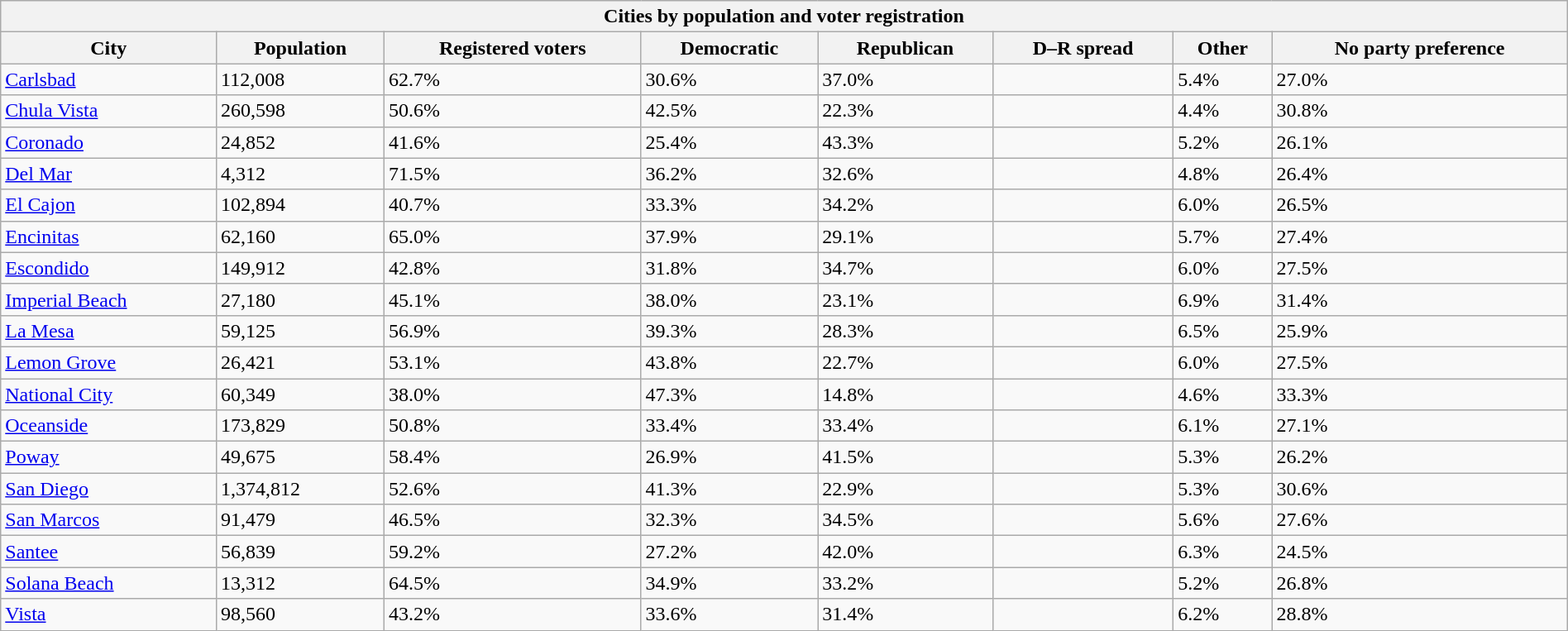<table class="wikitable collapsible collapsed sortable" style="width: 100%;">
<tr>
<th colspan=8>Cities by population and voter registration</th>
</tr>
<tr>
<th>City</th>
<th data-sort-type="number">Population</th>
<th data-sort-type="number">Registered voters<br></th>
<th data-sort-type="number">Democratic</th>
<th data-sort-type="number">Republican</th>
<th data-sort-type="number">D–R spread</th>
<th data-sort-type="number">Other</th>
<th data-sort-type="number">No party preference</th>
</tr>
<tr>
<td><a href='#'>Carlsbad</a></td>
<td>112,008</td>
<td>62.7%</td>
<td>30.6%</td>
<td>37.0%</td>
<td></td>
<td>5.4%</td>
<td>27.0%</td>
</tr>
<tr>
<td><a href='#'>Chula Vista</a></td>
<td>260,598</td>
<td>50.6%</td>
<td>42.5%</td>
<td>22.3%</td>
<td></td>
<td>4.4%</td>
<td>30.8%</td>
</tr>
<tr>
<td><a href='#'>Coronado</a></td>
<td>24,852</td>
<td>41.6%</td>
<td>25.4%</td>
<td>43.3%</td>
<td></td>
<td>5.2%</td>
<td>26.1%</td>
</tr>
<tr>
<td><a href='#'>Del Mar</a></td>
<td>4,312</td>
<td>71.5%</td>
<td>36.2%</td>
<td>32.6%</td>
<td></td>
<td>4.8%</td>
<td>26.4%</td>
</tr>
<tr>
<td><a href='#'>El Cajon</a></td>
<td>102,894</td>
<td>40.7%</td>
<td>33.3%</td>
<td>34.2%</td>
<td></td>
<td>6.0%</td>
<td>26.5%</td>
</tr>
<tr>
<td><a href='#'>Encinitas</a></td>
<td>62,160</td>
<td>65.0%</td>
<td>37.9%</td>
<td>29.1%</td>
<td></td>
<td>5.7%</td>
<td>27.4%</td>
</tr>
<tr>
<td><a href='#'>Escondido</a></td>
<td>149,912</td>
<td>42.8%</td>
<td>31.8%</td>
<td>34.7%</td>
<td></td>
<td>6.0%</td>
<td>27.5%</td>
</tr>
<tr>
<td><a href='#'>Imperial Beach</a></td>
<td>27,180</td>
<td>45.1%</td>
<td>38.0%</td>
<td>23.1%</td>
<td></td>
<td>6.9%</td>
<td>31.4%</td>
</tr>
<tr>
<td><a href='#'>La Mesa</a></td>
<td>59,125</td>
<td>56.9%</td>
<td>39.3%</td>
<td>28.3%</td>
<td></td>
<td>6.5%</td>
<td>25.9%</td>
</tr>
<tr>
<td><a href='#'>Lemon Grove</a></td>
<td>26,421</td>
<td>53.1%</td>
<td>43.8%</td>
<td>22.7%</td>
<td></td>
<td>6.0%</td>
<td>27.5%</td>
</tr>
<tr>
<td><a href='#'>National City</a></td>
<td>60,349</td>
<td>38.0%</td>
<td>47.3%</td>
<td>14.8%</td>
<td></td>
<td>4.6%</td>
<td>33.3%</td>
</tr>
<tr>
<td><a href='#'>Oceanside</a></td>
<td>173,829</td>
<td>50.8%</td>
<td>33.4%</td>
<td>33.4%</td>
<td></td>
<td>6.1%</td>
<td>27.1%</td>
</tr>
<tr>
<td><a href='#'>Poway</a></td>
<td>49,675</td>
<td>58.4%</td>
<td>26.9%</td>
<td>41.5%</td>
<td></td>
<td>5.3%</td>
<td>26.2%</td>
</tr>
<tr>
<td><a href='#'>San Diego</a></td>
<td>1,374,812</td>
<td>52.6%</td>
<td>41.3%</td>
<td>22.9%</td>
<td></td>
<td>5.3%</td>
<td>30.6%</td>
</tr>
<tr>
<td><a href='#'>San Marcos</a></td>
<td>91,479</td>
<td>46.5%</td>
<td>32.3%</td>
<td>34.5%</td>
<td></td>
<td>5.6%</td>
<td>27.6%</td>
</tr>
<tr>
<td><a href='#'>Santee</a></td>
<td>56,839</td>
<td>59.2%</td>
<td>27.2%</td>
<td>42.0%</td>
<td></td>
<td>6.3%</td>
<td>24.5%</td>
</tr>
<tr>
<td><a href='#'>Solana Beach</a></td>
<td>13,312</td>
<td>64.5%</td>
<td>34.9%</td>
<td>33.2%</td>
<td></td>
<td>5.2%</td>
<td>26.8%</td>
</tr>
<tr>
<td><a href='#'>Vista</a></td>
<td>98,560</td>
<td>43.2%</td>
<td>33.6%</td>
<td>31.4%</td>
<td></td>
<td>6.2%</td>
<td>28.8%</td>
</tr>
</table>
